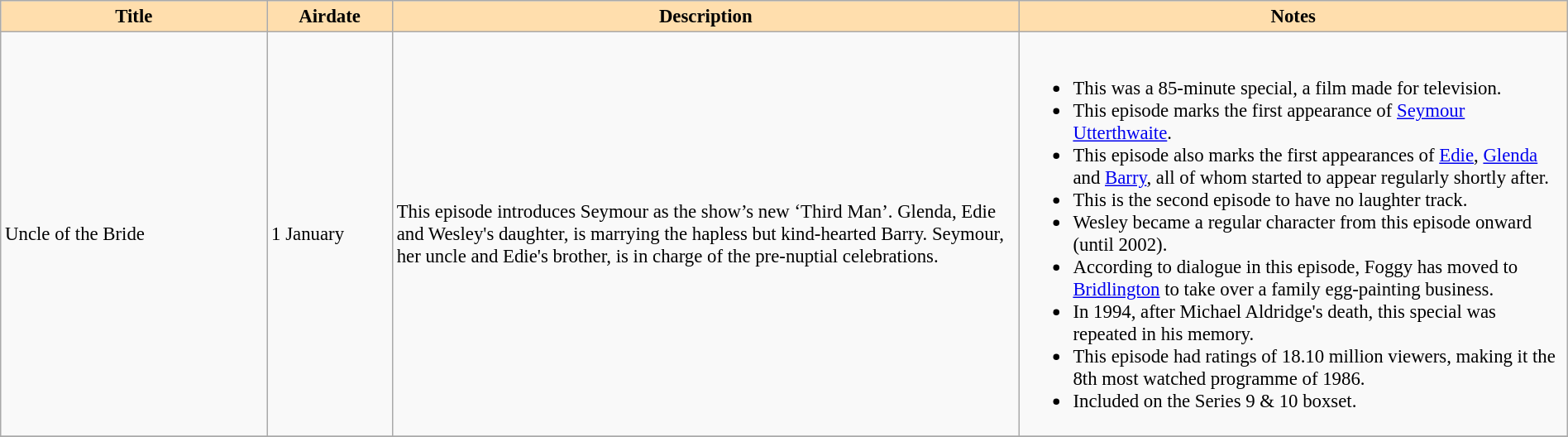<table class="wikitable" width=100% border=1 style="font-size: 95%">
<tr>
<th style="background:#ffdead" width=17%>Title</th>
<th style="background:#ffdead" width=8%>Airdate</th>
<th style="background:#ffdead" width=40%>Description</th>
<th style="background:#ffdead" width=35%>Notes</th>
</tr>
<tr>
<td>Uncle of the Bride</td>
<td>1 January</td>
<td>This episode introduces Seymour as the show’s new ‘Third Man’.  Glenda, Edie and Wesley's daughter, is marrying the hapless but kind-hearted Barry.  Seymour, her uncle and Edie's brother, is in charge of the pre-nuptial celebrations.</td>
<td><br><ul><li>This was a 85-minute special, a film made for television.</li><li>This episode marks the first appearance of <a href='#'>Seymour Utterthwaite</a>.</li><li>This episode also marks the first appearances of <a href='#'>Edie</a>, <a href='#'>Glenda</a> and <a href='#'>Barry</a>, all of whom started to appear regularly shortly after.</li><li>This is the second episode to have no laughter track.</li><li>Wesley became a regular character from this episode onward (until 2002).</li><li>According to dialogue in this episode, Foggy has moved to <a href='#'>Bridlington</a> to take over a family egg-painting business.</li><li>In 1994, after Michael Aldridge's death, this special was repeated in his memory.</li><li>This episode had ratings of 18.10 million viewers, making it the 8th most watched programme of 1986.</li><li>Included on the Series 9 & 10 boxset.</li></ul></td>
</tr>
<tr>
</tr>
</table>
